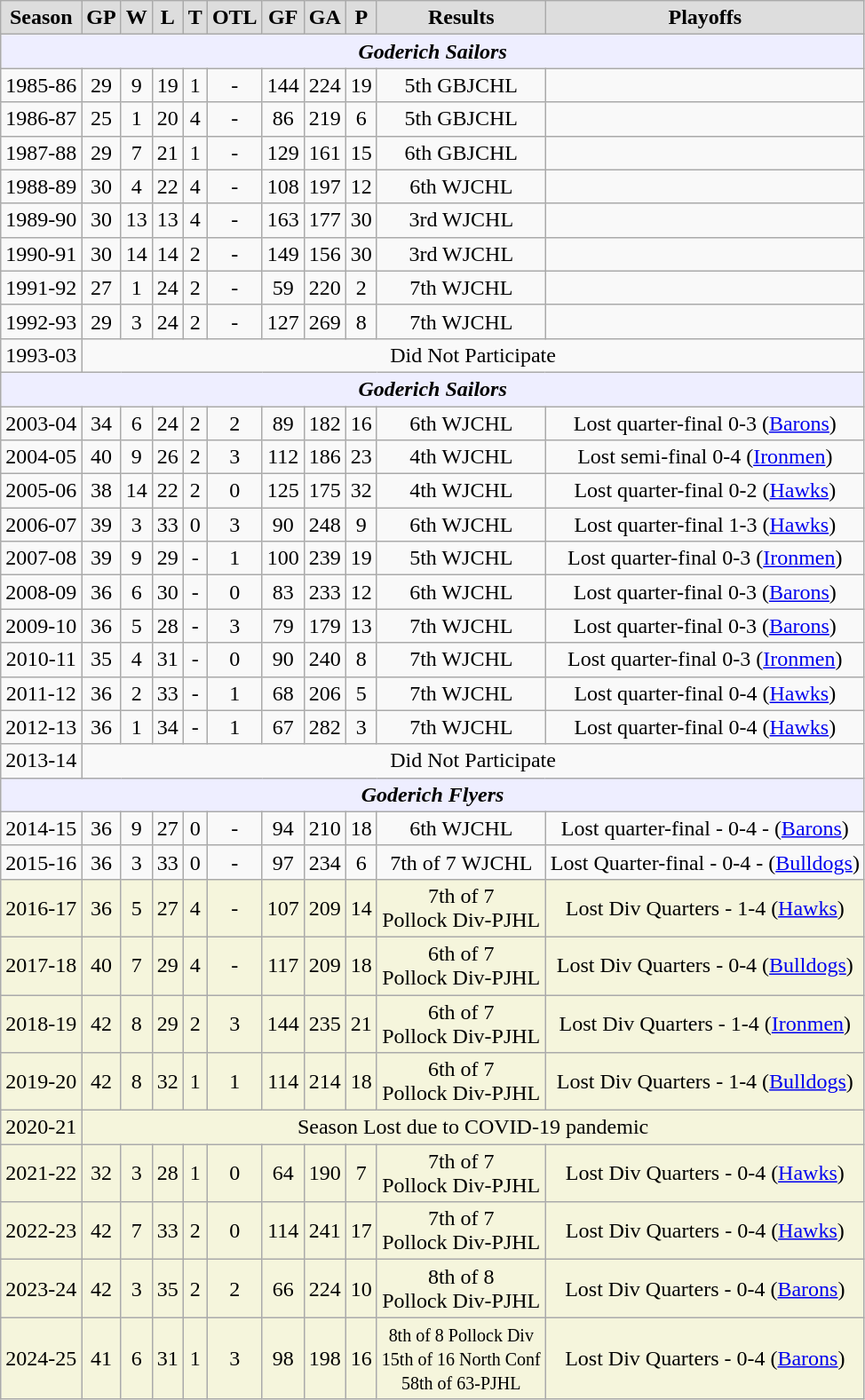<table class="wikitable">
<tr align="center"  bgcolor="#dddddd">
<td><strong>Season</strong></td>
<td><strong>GP</strong></td>
<td><strong>W</strong></td>
<td><strong>L</strong></td>
<td><strong>T</strong></td>
<td><strong>OTL</strong></td>
<td><strong>GF</strong></td>
<td><strong>GA</strong></td>
<td><strong>P</strong></td>
<td><strong>Results</strong></td>
<td><strong>Playoffs</strong></td>
</tr>
<tr align="center" bgcolor="#eeeeff">
<td colspan="12"><strong><em>Goderich Sailors</em></strong></td>
</tr>
<tr align="center">
<td>1985-86</td>
<td>29</td>
<td>9</td>
<td>19</td>
<td>1</td>
<td>-</td>
<td>144</td>
<td>224</td>
<td>19</td>
<td>5th GBJCHL</td>
<td></td>
</tr>
<tr align="center">
<td>1986-87</td>
<td>25</td>
<td>1</td>
<td>20</td>
<td>4</td>
<td>-</td>
<td>86</td>
<td>219</td>
<td>6</td>
<td>5th GBJCHL</td>
<td></td>
</tr>
<tr align="center">
<td>1987-88</td>
<td>29</td>
<td>7</td>
<td>21</td>
<td>1</td>
<td>-</td>
<td>129</td>
<td>161</td>
<td>15</td>
<td>6th GBJCHL</td>
<td></td>
</tr>
<tr align="center">
<td>1988-89</td>
<td>30</td>
<td>4</td>
<td>22</td>
<td>4</td>
<td>-</td>
<td>108</td>
<td>197</td>
<td>12</td>
<td>6th WJCHL</td>
<td></td>
</tr>
<tr align="center">
<td>1989-90</td>
<td>30</td>
<td>13</td>
<td>13</td>
<td>4</td>
<td>-</td>
<td>163</td>
<td>177</td>
<td>30</td>
<td>3rd WJCHL</td>
<td></td>
</tr>
<tr align="center">
<td>1990-91</td>
<td>30</td>
<td>14</td>
<td>14</td>
<td>2</td>
<td>-</td>
<td>149</td>
<td>156</td>
<td>30</td>
<td>3rd WJCHL</td>
<td></td>
</tr>
<tr align="center">
<td>1991-92</td>
<td>27</td>
<td>1</td>
<td>24</td>
<td>2</td>
<td>-</td>
<td>59</td>
<td>220</td>
<td>2</td>
<td>7th WJCHL</td>
<td></td>
</tr>
<tr align="center">
<td>1992-93</td>
<td>29</td>
<td>3</td>
<td>24</td>
<td>2</td>
<td>-</td>
<td>127</td>
<td>269</td>
<td>8</td>
<td>7th WJCHL</td>
<td></td>
</tr>
<tr align="center">
<td>1993-03</td>
<td colspan="11">Did Not Participate</td>
</tr>
<tr align="center" bgcolor="#eeeeff">
<td colspan="12"><strong><em>Goderich Sailors</em></strong></td>
</tr>
<tr align="center">
<td>2003-04</td>
<td>34</td>
<td>6</td>
<td>24</td>
<td>2</td>
<td>2</td>
<td>89</td>
<td>182</td>
<td>16</td>
<td>6th WJCHL</td>
<td>Lost quarter-final 0-3 (<a href='#'>Barons</a>)</td>
</tr>
<tr align="center">
<td>2004-05</td>
<td>40</td>
<td>9</td>
<td>26</td>
<td>2</td>
<td>3</td>
<td>112</td>
<td>186</td>
<td>23</td>
<td>4th WJCHL</td>
<td>Lost semi-final 0-4 (<a href='#'>Ironmen</a>)</td>
</tr>
<tr align="center">
<td>2005-06</td>
<td>38</td>
<td>14</td>
<td>22</td>
<td>2</td>
<td>0</td>
<td>125</td>
<td>175</td>
<td>32</td>
<td>4th WJCHL</td>
<td>Lost quarter-final 0-2 (<a href='#'>Hawks</a>)</td>
</tr>
<tr align="center">
<td>2006-07</td>
<td>39</td>
<td>3</td>
<td>33</td>
<td>0</td>
<td>3</td>
<td>90</td>
<td>248</td>
<td>9</td>
<td>6th WJCHL</td>
<td>Lost quarter-final 1-3 (<a href='#'>Hawks</a>)</td>
</tr>
<tr align="center">
<td>2007-08</td>
<td>39</td>
<td>9</td>
<td>29</td>
<td>-</td>
<td>1</td>
<td>100</td>
<td>239</td>
<td>19</td>
<td>5th WJCHL</td>
<td>Lost quarter-final 0-3 (<a href='#'>Ironmen</a>)</td>
</tr>
<tr align="center">
<td>2008-09</td>
<td>36</td>
<td>6</td>
<td>30</td>
<td>-</td>
<td>0</td>
<td>83</td>
<td>233</td>
<td>12</td>
<td>6th WJCHL</td>
<td>Lost quarter-final 0-3 (<a href='#'>Barons</a>)</td>
</tr>
<tr align="center">
<td>2009-10</td>
<td>36</td>
<td>5</td>
<td>28</td>
<td>-</td>
<td>3</td>
<td>79</td>
<td>179</td>
<td>13</td>
<td>7th WJCHL</td>
<td>Lost quarter-final 0-3 (<a href='#'>Barons</a>)</td>
</tr>
<tr align="center">
<td>2010-11</td>
<td>35</td>
<td>4</td>
<td>31</td>
<td>-</td>
<td>0</td>
<td>90</td>
<td>240</td>
<td>8</td>
<td>7th WJCHL</td>
<td>Lost quarter-final 0-3 (<a href='#'>Ironmen</a>)</td>
</tr>
<tr align="center">
<td>2011-12</td>
<td>36</td>
<td>2</td>
<td>33</td>
<td>-</td>
<td>1</td>
<td>68</td>
<td>206</td>
<td>5</td>
<td>7th WJCHL</td>
<td>Lost quarter-final  0-4 (<a href='#'>Hawks</a>)</td>
</tr>
<tr align="center">
<td>2012-13</td>
<td>36</td>
<td>1</td>
<td>34</td>
<td>-</td>
<td>1</td>
<td>67</td>
<td>282</td>
<td>3</td>
<td>7th WJCHL</td>
<td>Lost quarter-final 0-4 (<a href='#'>Hawks</a>)</td>
</tr>
<tr align="center">
<td>2013-14</td>
<td colspan="11">Did Not Participate</td>
</tr>
<tr align="center" bgcolor="#eeeeff">
<td colspan="12"><strong><em>Goderich Flyers</em></strong></td>
</tr>
<tr align="center">
<td>2014-15</td>
<td>36</td>
<td>9</td>
<td>27</td>
<td>0</td>
<td>-</td>
<td>94</td>
<td>210</td>
<td>18</td>
<td>6th WJCHL</td>
<td>Lost quarter-final - 0-4 - (<a href='#'>Barons</a>)</td>
</tr>
<tr align="center">
<td>2015-16</td>
<td>36</td>
<td>3</td>
<td>33</td>
<td>0</td>
<td>-</td>
<td>97</td>
<td>234</td>
<td>6</td>
<td>7th of 7 WJCHL</td>
<td>Lost  Quarter-final - 0-4 - (<a href='#'>Bulldogs</a>)</td>
</tr>
<tr align="center" bgcolor="beige">
<td>2016-17</td>
<td>36</td>
<td>5</td>
<td>27</td>
<td>4</td>
<td>-</td>
<td>107</td>
<td>209</td>
<td>14</td>
<td>7th of 7<br>Pollock Div-PJHL</td>
<td>Lost Div Quarters - 1-4  (<a href='#'>Hawks</a>)</td>
</tr>
<tr align="center" bgcolor="beige">
<td>2017-18</td>
<td>40</td>
<td>7</td>
<td>29</td>
<td>4</td>
<td>-</td>
<td>117</td>
<td>209</td>
<td>18</td>
<td>6th of 7<br>Pollock Div-PJHL</td>
<td>Lost Div Quarters - 0-4 (<a href='#'>Bulldogs</a>)</td>
</tr>
<tr align="center" bgcolor="beige">
<td>2018-19</td>
<td>42</td>
<td>8</td>
<td>29</td>
<td>2</td>
<td>3</td>
<td>144</td>
<td>235</td>
<td>21</td>
<td>6th of 7<br>Pollock Div-PJHL</td>
<td>Lost Div Quarters - 1-4 (<a href='#'>Ironmen</a>)</td>
</tr>
<tr align="center" bgcolor="beige">
<td>2019-20</td>
<td>42</td>
<td>8</td>
<td>32</td>
<td>1</td>
<td>1</td>
<td>114</td>
<td>214</td>
<td>18</td>
<td>6th of 7<br>Pollock Div-PJHL</td>
<td>Lost Div Quarters - 1-4 (<a href='#'>Bulldogs</a>)</td>
</tr>
<tr align="center" bgcolor="beige">
<td>2020-21</td>
<td colspan="10">Season Lost due to COVID-19 pandemic</td>
</tr>
<tr align="center" bgcolor="beige">
<td>2021-22</td>
<td>32</td>
<td>3</td>
<td>28</td>
<td>1</td>
<td>0</td>
<td>64</td>
<td>190</td>
<td>7</td>
<td>7th of 7<br>Pollock Div-PJHL</td>
<td>Lost Div Quarters - 0-4 (<a href='#'>Hawks</a>)</td>
</tr>
<tr align="center" bgcolor="beige">
<td>2022-23</td>
<td>42</td>
<td>7</td>
<td>33</td>
<td>2</td>
<td>0</td>
<td>114</td>
<td>241</td>
<td>17</td>
<td>7th of 7<br>Pollock Div-PJHL</td>
<td>Lost Div Quarters - 0-4 (<a href='#'>Hawks</a>)</td>
</tr>
<tr align="center" bgcolor="beige">
<td>2023-24</td>
<td>42</td>
<td>3</td>
<td>35</td>
<td>2</td>
<td>2</td>
<td>66</td>
<td>224</td>
<td>10</td>
<td>8th of 8<br>Pollock Div-PJHL</td>
<td>Lost Div Quarters - 0-4 (<a href='#'>Barons</a>)</td>
</tr>
<tr align="center" bgcolor="beige">
<td>2024-25</td>
<td>41</td>
<td>6</td>
<td>31</td>
<td>1</td>
<td>3</td>
<td>98</td>
<td>198</td>
<td>16</td>
<td><small>8th of 8 Pollock Div<br>15th of 16 North Conf<br>58th of 63-PJHL</small></td>
<td>Lost Div Quarters - 0-4 (<a href='#'>Barons</a>)</td>
</tr>
</table>
